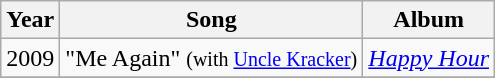<table class="wikitable">
<tr>
<th>Year</th>
<th>Song</th>
<th>Album</th>
</tr>
<tr>
<td>2009</td>
<td>"Me Again" <small>(with <a href='#'>Uncle Kracker</a>)</small></td>
<td><em><a href='#'>Happy Hour</a></em></td>
</tr>
<tr>
</tr>
</table>
